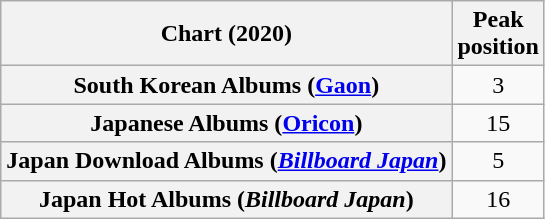<table class="wikitable plainrowheaders" style="text-align:center">
<tr>
<th scope="col">Chart (2020)</th>
<th scope="col">Peak<br> position</th>
</tr>
<tr>
<th scope="row">South Korean Albums (<a href='#'>Gaon</a>)</th>
<td>3</td>
</tr>
<tr>
<th scope="row">Japanese Albums (<a href='#'>Oricon</a>)</th>
<td>15</td>
</tr>
<tr>
<th scope="row">Japan Download Albums (<em><a href='#'>Billboard Japan</a></em>)</th>
<td>5</td>
</tr>
<tr>
<th scope="row">Japan Hot Albums (<em>Billboard Japan</em>)</th>
<td>16</td>
</tr>
</table>
